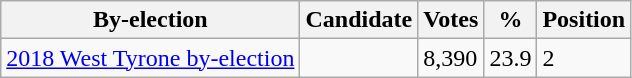<table class="wikitable sortable">
<tr>
<th>By-election</th>
<th>Candidate</th>
<th>Votes</th>
<th>%</th>
<th>Position</th>
</tr>
<tr>
<td><a href='#'>2018 West Tyrone by-election</a></td>
<td></td>
<td>8,390</td>
<td>23.9</td>
<td>2</td>
</tr>
</table>
